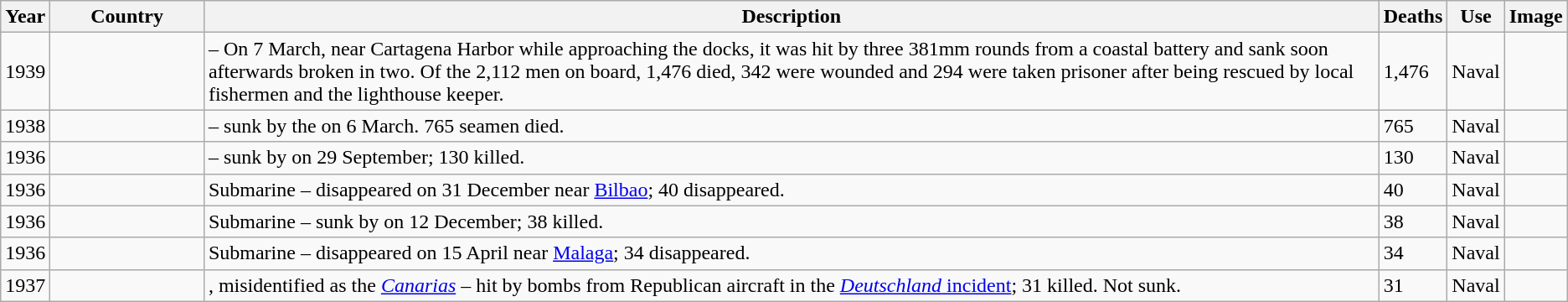<table class="wikitable sortable" style="display: inline-table">
<tr>
<th data-sort-type="number">Year</th>
<th width="115px">Country</th>
<th class="unsortable">Description</th>
<th data-sort-type="number">Deaths</th>
<th>Use</th>
<th class="unsortable">Image</th>
</tr>
<tr>
<td>1939</td>
<td></td>
<td> – On 7 March, near Cartagena Harbor while approaching the docks, it was hit by three 381mm rounds from a coastal battery and sank soon afterwards broken in two. Of the 2,112 men on board, 1,476 died, 342 were wounded and 294 were taken prisoner after being rescued by local fishermen and the lighthouse keeper.</td>
<td>1,476</td>
<td>Naval</td>
<td></td>
</tr>
<tr>
<td>1938</td>
<td></td>
<td><em></em> – sunk by the  on 6 March. 765 seamen died.</td>
<td>765</td>
<td>Naval</td>
<td></td>
</tr>
<tr>
<td>1936</td>
<td></td>
<td><em></em> – sunk by <em></em> on 29 September; 130 killed.</td>
<td>130</td>
<td>Naval</td>
<td></td>
</tr>
<tr>
<td>1936</td>
<td></td>
<td>Submarine <em></em> – disappeared on 31 December near <a href='#'>Bilbao</a>; 40 disappeared.</td>
<td>40</td>
<td>Naval</td>
<td></td>
</tr>
<tr>
<td>1936</td>
<td></td>
<td>Submarine <em></em> – sunk by <em></em> on 12 December; 38 killed.</td>
<td>38</td>
<td>Naval</td>
<td></td>
</tr>
<tr>
<td>1936</td>
<td></td>
<td>Submarine <em></em> – disappeared on 15 April near <a href='#'>Malaga</a>; 34 disappeared.</td>
<td>34</td>
<td>Naval</td>
<td></td>
</tr>
<tr>
<td>1937</td>
<td></td>
<td>, misidentified as the <em><a href='#'>Canarias</a></em> – hit by bombs from Republican aircraft in the <a href='#'><em>Deutschland</em> incident</a>; 31 killed. Not sunk.</td>
<td>31</td>
<td>Naval</td>
<td></td>
</tr>
</table>
